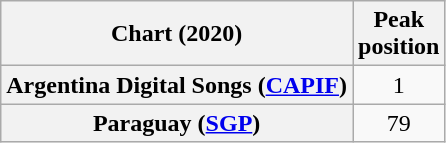<table class="wikitable sortable plainrowheaders" style="text-align:center">
<tr>
<th scope="col">Chart (2020)</th>
<th scope="col">Peak<br>position</th>
</tr>
<tr>
<th scope="row">Argentina Digital Songs (<a href='#'>CAPIF</a>)</th>
<td>1</td>
</tr>
<tr>
<th scope="row">Paraguay (<a href='#'>SGP</a>)</th>
<td>79</td>
</tr>
</table>
